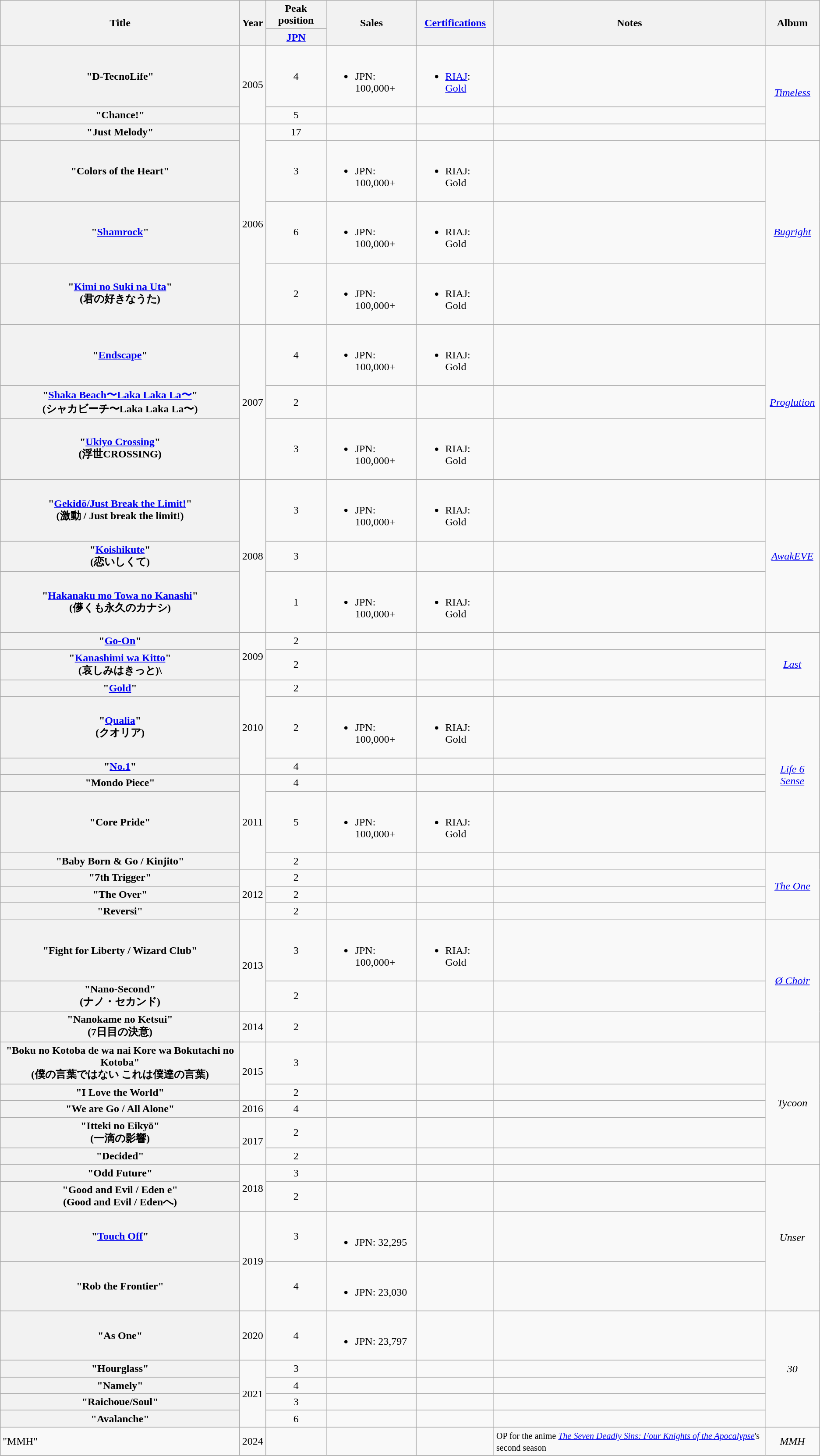<table class="wikitable plainrowheaders">
<tr>
<th scope="col" rowspan="2">Title</th>
<th scope="col" rowspan="2">Year</th>
<th scope="col" colspan="1">Peak position</th>
<th scope="col" rowspan="2">Sales</th>
<th scope="col" rowspan="2"><a href='#'>Certifications</a></th>
<th scope="col" rowspan="2">Notes</th>
<th scope="col" rowspan="2">Album</th>
</tr>
<tr>
<th scope="col"><a href='#'>JPN</a><br></th>
</tr>
<tr>
<th scope="row">"D-TecnoLife"</th>
<td align="center" rowspan="2">2005</td>
<td align="center">4</td>
<td><br><ul><li>JPN: 100,000+</li></ul></td>
<td><br><ul><li><a href='#'>RIAJ</a>: <a href='#'>Gold</a></li></ul></td>
<td></td>
<td rowspan="3" align="center"><em><a href='#'>Timeless</a></em></td>
</tr>
<tr>
<th scope="row">"Chance!"</th>
<td align="center">5</td>
<td></td>
<td></td>
<td></td>
</tr>
<tr>
<th scope="row">"Just Melody"</th>
<td align="center" rowspan="4">2006</td>
<td align="center">17</td>
<td></td>
<td></td>
<td></td>
</tr>
<tr>
<th scope="row">"Colors of the Heart"</th>
<td align="center">3</td>
<td><br><ul><li>JPN: 100,000+</li></ul></td>
<td><br><ul><li>RIAJ: Gold</li></ul></td>
<td></td>
<td rowspan="3" align="center"><em><a href='#'>Bugright</a></em></td>
</tr>
<tr>
<th scope="row">"<a href='#'>Shamrock</a>"</th>
<td align="center">6</td>
<td><br><ul><li>JPN: 100,000+</li></ul></td>
<td><br><ul><li>RIAJ: Gold</li></ul></td>
<td></td>
</tr>
<tr>
<th scope="row">"<a href='#'>Kimi no Suki na Uta</a>" <br>(君の好きなうた)</th>
<td align="center">2</td>
<td><br><ul><li>JPN: 100,000+</li></ul></td>
<td><br><ul><li>RIAJ: Gold</li></ul></td>
<td></td>
</tr>
<tr>
<th scope="row">"<a href='#'>Endscape</a>"</th>
<td align="center" rowspan="3">2007</td>
<td align="center">4</td>
<td><br><ul><li>JPN: 100,000+</li></ul></td>
<td><br><ul><li>RIAJ: Gold</li></ul></td>
<td></td>
<td rowspan="3" align="center"><em><a href='#'>Proglution</a></em></td>
</tr>
<tr>
<th scope="row">"<a href='#'>Shaka Beach〜Laka Laka La〜</a>" <br>(シャカビーチ〜Laka Laka La〜)</th>
<td align="center">2</td>
<td></td>
<td></td>
<td></td>
</tr>
<tr>
<th scope="row">"<a href='#'>Ukiyo Crossing</a>" <br>(浮世CROSSING)</th>
<td align="center">3</td>
<td><br><ul><li>JPN: 100,000+</li></ul></td>
<td><br><ul><li>RIAJ: Gold</li></ul></td>
<td></td>
</tr>
<tr>
<th scope="row">"<a href='#'>Gekidō/Just Break the Limit!</a>" <br>(激動 / Just break the limit!)</th>
<td align="center" rowspan="3">2008</td>
<td align="center">3</td>
<td><br><ul><li>JPN: 100,000+</li></ul></td>
<td><br><ul><li>RIAJ: Gold</li></ul></td>
<td></td>
<td rowspan="3" align="center"><em><a href='#'>AwakEVE</a></em></td>
</tr>
<tr>
<th scope="row">"<a href='#'>Koishikute</a>" <br>(恋いしくて)</th>
<td align="center">3</td>
<td></td>
<td></td>
<td></td>
</tr>
<tr>
<th scope="row">"<a href='#'>Hakanaku mo Towa no Kanashi</a>" <br>(儚くも永久のカナシ)</th>
<td align="center">1</td>
<td><br><ul><li>JPN: 100,000+</li></ul></td>
<td><br><ul><li>RIAJ: Gold</li></ul></td>
<td></td>
</tr>
<tr>
<th scope="row">"<a href='#'>Go-On</a>"</th>
<td align="center" rowspan="2">2009</td>
<td align="center">2</td>
<td></td>
<td></td>
<td></td>
<td rowspan="3" align="center"><em><a href='#'>Last</a></em></td>
</tr>
<tr>
<th scope="row">"<a href='#'>Kanashimi wa Kitto</a>" <br>(哀しみはきっと)\</th>
<td align="center">2</td>
<td></td>
<td></td>
<td></td>
</tr>
<tr>
<th scope="row">"<a href='#'>Gold</a>"</th>
<td align="center" rowspan="3">2010</td>
<td align="center">2</td>
<td></td>
<td></td>
<td></td>
</tr>
<tr>
<th scope="row">"<a href='#'>Qualia</a>" <br>(クオリア)</th>
<td align="center">2</td>
<td><br><ul><li>JPN: 100,000+</li></ul></td>
<td><br><ul><li>RIAJ: Gold</li></ul></td>
<td></td>
<td rowspan="4" align="center"><em><a href='#'>Life 6 Sense</a></em></td>
</tr>
<tr>
<th scope="row">"<a href='#'>No.1</a>"</th>
<td align="center">4</td>
<td></td>
<td></td>
<td></td>
</tr>
<tr>
<th scope="row">"Mondo Piece"</th>
<td align="center" rowspan="3">2011</td>
<td align="center">4</td>
<td></td>
<td></td>
<td></td>
</tr>
<tr>
<th scope="row">"Core Pride"</th>
<td align="center">5</td>
<td><br><ul><li>JPN: 100,000+</li></ul></td>
<td><br><ul><li>RIAJ: Gold</li></ul></td>
<td></td>
</tr>
<tr>
<th scope="row">"Baby Born & Go / Kinjito"</th>
<td align="center">2</td>
<td></td>
<td></td>
<td></td>
<td rowspan="4" align="center"><em><a href='#'>The One</a></em></td>
</tr>
<tr>
<th scope="row">"7th Trigger"</th>
<td align="center" rowspan="3">2012</td>
<td align="center">2</td>
<td></td>
<td></td>
<td></td>
</tr>
<tr>
<th scope="row">"The Over"</th>
<td align="center">2</td>
<td></td>
<td></td>
<td></td>
</tr>
<tr>
<th scope="row">"Reversi"</th>
<td align="center">2</td>
<td></td>
<td></td>
<td></td>
</tr>
<tr>
<th scope="row">"Fight for Liberty / Wizard Club"</th>
<td align="center" rowspan="2">2013</td>
<td align="center">3</td>
<td><br><ul><li>JPN: 100,000+</li></ul></td>
<td><br><ul><li>RIAJ: Gold</li></ul></td>
<td></td>
<td rowspan="3" align="center"><em><a href='#'>Ø Choir</a></em></td>
</tr>
<tr>
<th scope="row">"Nano-Second" <br>(ナノ・セカンド)</th>
<td align="center">2</td>
<td></td>
<td></td>
<td></td>
</tr>
<tr>
<th scope="row">"Nanokame no Ketsui" <br>(7日目の決意)</th>
<td align="center" rowspan="1">2014</td>
<td align="center">2</td>
<td></td>
<td></td>
<td></td>
</tr>
<tr>
<th scope="row">"Boku no Kotoba de wa nai Kore wa Bokutachi no Kotoba" <br>(僕の言葉ではない これは僕達の言葉)</th>
<td align="center" rowspan="2">2015</td>
<td align="center">3</td>
<td></td>
<td></td>
<td></td>
<td rowspan="5" align="center"><em>Tycoon</em></td>
</tr>
<tr>
<th scope="row">"I Love the World"</th>
<td align="center">2</td>
<td></td>
<td></td>
<td></td>
</tr>
<tr>
<th scope="row">"We are Go / All Alone"</th>
<td align="center" rowspan="1">2016</td>
<td align="center">4</td>
<td></td>
<td></td>
<td></td>
</tr>
<tr>
<th scope="row">"Itteki no Eikyō" <br>(一滴の影響)</th>
<td align="center" rowspan="2">2017</td>
<td align="center">2</td>
<td></td>
<td></td>
<td></td>
</tr>
<tr>
<th scope="row">"Decided"</th>
<td align="center">2</td>
<td></td>
<td></td>
<td></td>
</tr>
<tr>
<th scope="row">"Odd Future"</th>
<td align="center" rowspan="2">2018</td>
<td align="center">3</td>
<td></td>
<td></td>
<td></td>
<td align="center" rowspan="4"><em>Unser</em></td>
</tr>
<tr>
<th scope="row">"Good and Evil / Eden e"<br>(Good and Evil / Edenへ)</th>
<td align="center">2</td>
<td></td>
<td></td>
<td></td>
</tr>
<tr>
<th scope="row">"<a href='#'>Touch Off</a>"</th>
<td align="center" rowspan="2">2019</td>
<td align="center">3</td>
<td><br><ul><li>JPN: 32,295</li></ul></td>
<td></td>
<td></td>
</tr>
<tr>
<th scope="row">"Rob the Frontier"</th>
<td align="center">4</td>
<td><br><ul><li>JPN: 23,030</li></ul></td>
<td></td>
<td></td>
</tr>
<tr>
<th scope="row">"As One"</th>
<td align="center">2020</td>
<td align="center">4</td>
<td><br><ul><li>JPN: 23,797</li></ul></td>
<td></td>
<td></td>
<td rowspan="5" align="center"><em>30</em></td>
</tr>
<tr>
<th scope="row">"Hourglass"</th>
<td align="center" rowspan="4">2021</td>
<td align="center">3</td>
<td></td>
<td></td>
<td></td>
</tr>
<tr>
<th scope="row">"Namely"</th>
<td align="center">4</td>
<td></td>
<td></td>
<td></td>
</tr>
<tr>
<th scope="row">"Raichoue/Soul"</th>
<td align="center">3</td>
<td></td>
<td></td>
<td></td>
</tr>
<tr>
<th scope="row">"Avalanche"</th>
<td align="center">6</td>
<td></td>
<td></td>
<td></td>
</tr>
<tr>
<td scope="row">"MMH"</td>
<td>2024</td>
<td></td>
<td></td>
<td></td>
<td><small>OP for the anime <a href='#'><em>The Seven Deadly Sins: Four Knights of the Apocalypse</em></a>'s second season</small></td>
<td align="center"><em>MMH</em></td>
</tr>
</table>
